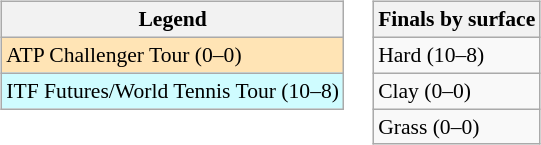<table>
<tr valign=top>
<td><br><table class=wikitable style=font-size:90%>
<tr>
<th>Legend</th>
</tr>
<tr bgcolor=moccasin>
<td>ATP Challenger Tour (0–0)</td>
</tr>
<tr bgcolor=#cffcff>
<td>ITF Futures/World Tennis Tour (10–8)</td>
</tr>
</table>
</td>
<td><br><table class=wikitable style=font-size:90%>
<tr>
<th>Finals by surface</th>
</tr>
<tr>
<td>Hard (10–8)</td>
</tr>
<tr>
<td>Clay (0–0)</td>
</tr>
<tr>
<td>Grass (0–0)</td>
</tr>
</table>
</td>
</tr>
</table>
